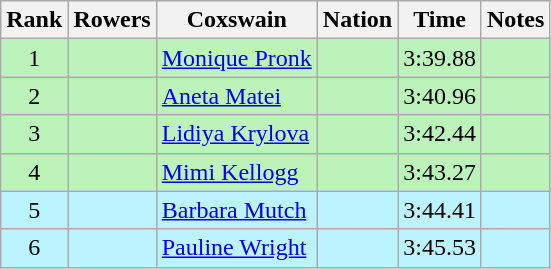<table class="wikitable sortable" style="text-align:center">
<tr>
<th>Rank</th>
<th>Rowers</th>
<th>Coxswain</th>
<th>Nation</th>
<th>Time</th>
<th>Notes</th>
</tr>
<tr bgcolor=bbf3bb>
<td>1</td>
<td align=left data-sort-value="Borrias, Hette"></td>
<td align=left data-sort-value="Pronk, Monique"><a href='#'>Monique Pronk</a></td>
<td align=left></td>
<td>3:39.88</td>
<td></td>
</tr>
<tr bgcolor=bbf3bb>
<td>2</td>
<td align=left data-sort-value="Marinescu, Aurelia"></td>
<td align=left data-sort-value="Matei, Aneta"><a href='#'>Aneta Matei</a></td>
<td align=left></td>
<td>3:40.96</td>
<td></td>
</tr>
<tr bgcolor=bbf3bb>
<td>3</td>
<td align=left data-sort-value="Krokhina, Lyudmila"></td>
<td align=left data-sort-value="Krylova, Lidiya"><a href='#'>Lidiya Krylova</a></td>
<td align=left></td>
<td>3:42.44</td>
<td></td>
</tr>
<tr bgcolor=bbf3bb>
<td>4</td>
<td align=left data-sort-value="Behrens, Pam"></td>
<td align=left data-sort-value="Kellogg, Mimi"><a href='#'>Mimi Kellogg</a></td>
<td align=left></td>
<td>3:43.27</td>
<td></td>
</tr>
<tr bgcolor=bbf3ff>
<td>5</td>
<td align=left data-sort-value="Draeger, Monika"></td>
<td align=left data-sort-value="Mutch, Barbara"><a href='#'>Barbara Mutch</a></td>
<td align=left></td>
<td>3:44.41</td>
<td></td>
</tr>
<tr bgcolor=bbf3ff>
<td>6</td>
<td align=left data-sort-value="Bird-Hart, Pauline"></td>
<td align=left data-sort-value="Wright, Pauline"><a href='#'>Pauline Wright</a></td>
<td align=left></td>
<td>3:45.53</td>
<td></td>
</tr>
</table>
